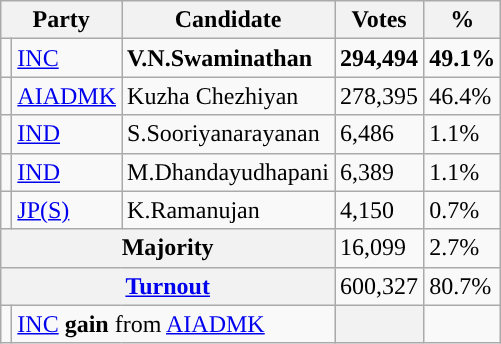<table class="wikitable">
<tr>
<th colspan="2">Party</th>
<th>Candidate</th>
<th>Votes</th>
<th>%</th>
</tr>
<tr>
<td></td>
<td><a href='#'>INC</a></td>
<td><strong>V.N.Swaminathan</strong></td>
<td><strong>294,494</strong></td>
<td><strong>49.1%</strong></td>
</tr>
<tr>
<td></td>
<td><a href='#'>AIADMK</a></td>
<td>Kuzha Chezhiyan</td>
<td>278,395</td>
<td>46.4%</td>
</tr>
<tr>
<td></td>
<td><a href='#'>IND</a></td>
<td>S.Sooriyanarayanan</td>
<td>6,486</td>
<td>1.1%</td>
</tr>
<tr>
<td></td>
<td><a href='#'>IND</a></td>
<td>M.Dhandayudhapani</td>
<td>6,389</td>
<td>1.1%</td>
</tr>
<tr>
<td></td>
<td><a href='#'>JP(S)</a></td>
<td>K.Ramanujan</td>
<td>4,150</td>
<td>0.7%</td>
</tr>
<tr>
<th colspan="3">Majority</th>
<td>16,099</td>
<td>2.7%</td>
</tr>
<tr>
<th colspan="3"><a href='#'>Turnout</a></th>
<td>600,327</td>
<td>80.7%</td>
</tr>
<tr>
<td></td>
<td colspan="2"><a href='#'>INC</a> <strong>gain</strong> from <a href='#'>AIADMK</a></td>
<th></th>
<td></td>
</tr>
</table>
